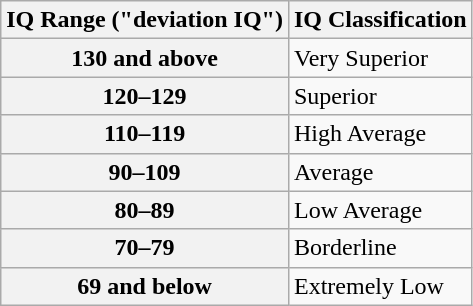<table class="wikitable">
<tr>
<th>IQ Range ("deviation IQ")</th>
<th>IQ Classification</th>
</tr>
<tr>
<th>130 and above</th>
<td>Very Superior</td>
</tr>
<tr>
<th>120–129</th>
<td>Superior</td>
</tr>
<tr>
<th>110–119</th>
<td>High Average</td>
</tr>
<tr>
<th>90–109</th>
<td>Average</td>
</tr>
<tr>
<th>80–89</th>
<td>Low Average</td>
</tr>
<tr>
<th>70–79</th>
<td>Borderline</td>
</tr>
<tr>
<th>69 and below</th>
<td>Extremely Low</td>
</tr>
</table>
